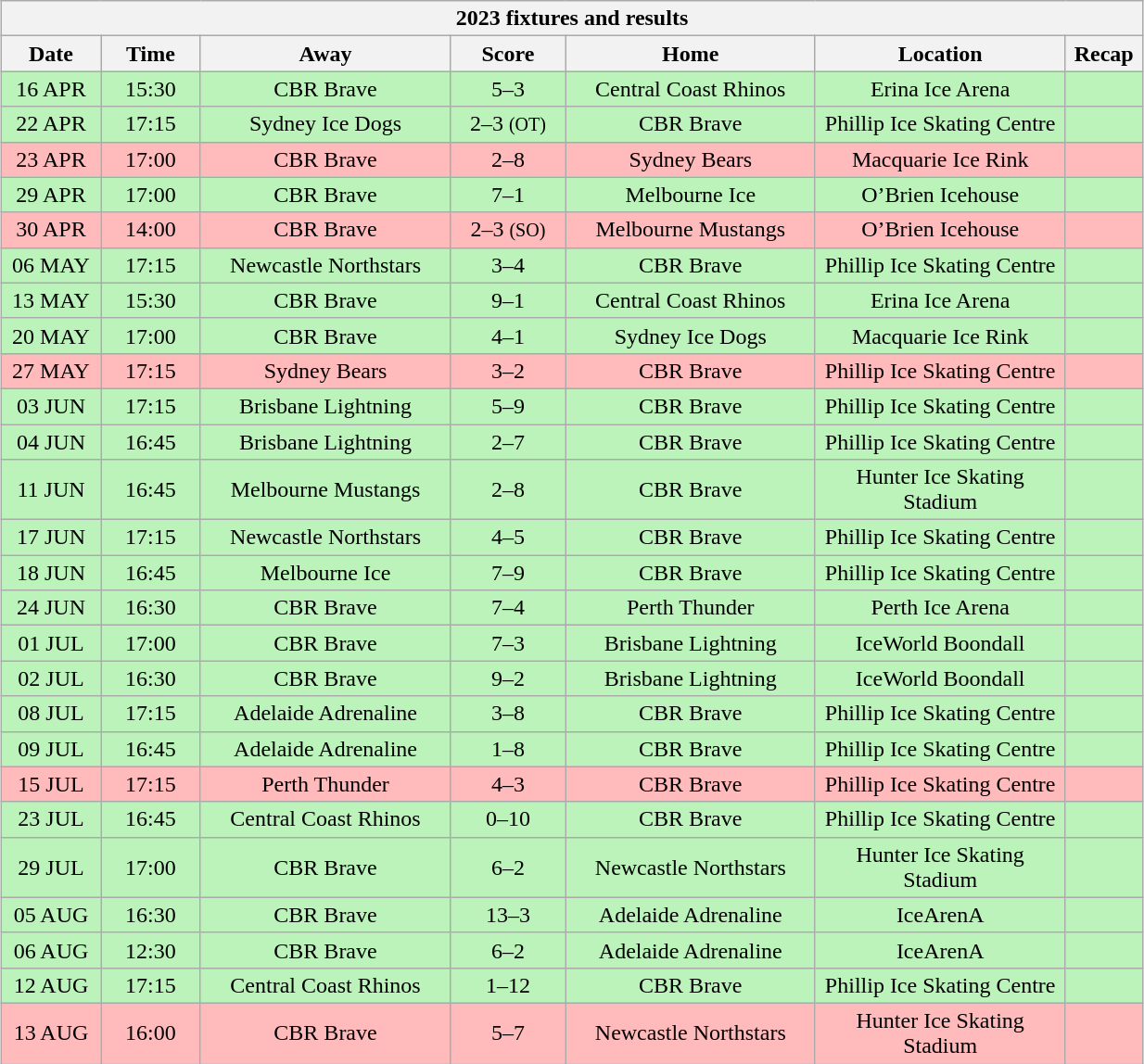<table class="wikitable collapsible" width="65%" style="margin: 1em auto 1em auto">
<tr>
<th colspan="7">2023 fixtures and results</th>
</tr>
<tr>
<th width="5%">Date</th>
<th width="5%">Time</th>
<th width="13%">Away</th>
<th width="6%">Score</th>
<th width="13%">Home</th>
<th width="13%">Location</th>
<th width="1%">Recap</th>
</tr>
<tr align="center" style="background:#BBF3BB">
<td>16 APR</td>
<td>15:30</td>
<td>CBR Brave</td>
<td>5–3</td>
<td>Central Coast Rhinos</td>
<td>Erina Ice Arena</td>
<td></td>
</tr>
<tr align="center" style="background:#BBF3BB">
<td>22 APR</td>
<td>17:15</td>
<td>Sydney Ice Dogs</td>
<td>2–3 <small>(OT)</small></td>
<td>CBR Brave</td>
<td>Phillip Ice Skating Centre</td>
<td></td>
</tr>
<tr align="center" style="background:#FFBBBB">
<td>23 APR</td>
<td>17:00</td>
<td>CBR Brave</td>
<td>2–8</td>
<td>Sydney Bears</td>
<td>Macquarie Ice Rink</td>
<td></td>
</tr>
<tr align="center" style="background:#BBF3BB">
<td>29 APR</td>
<td>17:00</td>
<td>CBR Brave</td>
<td>7–1</td>
<td>Melbourne Ice</td>
<td>O’Brien Icehouse</td>
<td></td>
</tr>
<tr align="center" style="background:#FFBBBB">
<td>30 APR</td>
<td>14:00</td>
<td>CBR Brave</td>
<td>2–3 <small>(SO)</small></td>
<td>Melbourne Mustangs</td>
<td>O’Brien Icehouse</td>
<td></td>
</tr>
<tr align="center" style="background:#BBF3BB">
<td>06 MAY</td>
<td>17:15</td>
<td>Newcastle Northstars</td>
<td>3–4</td>
<td>CBR Brave</td>
<td>Phillip Ice Skating Centre</td>
<td></td>
</tr>
<tr align="center" style="background:#BBF3BB">
<td>13 MAY</td>
<td>15:30</td>
<td>CBR Brave</td>
<td>9–1</td>
<td>Central Coast Rhinos</td>
<td>Erina Ice Arena</td>
<td></td>
</tr>
<tr align="center" style="background:#BBF3BB">
<td>20 MAY</td>
<td>17:00</td>
<td>CBR Brave</td>
<td>4–1</td>
<td>Sydney Ice Dogs</td>
<td>Macquarie Ice Rink</td>
<td></td>
</tr>
<tr align="center" style="background:#FFBBBB">
<td>27 MAY</td>
<td>17:15</td>
<td>Sydney Bears</td>
<td>3–2</td>
<td>CBR Brave</td>
<td>Phillip Ice Skating Centre</td>
<td></td>
</tr>
<tr align="center" style="background:#BBF3BB">
<td>03 JUN</td>
<td>17:15</td>
<td>Brisbane Lightning</td>
<td>5–9</td>
<td>CBR Brave</td>
<td>Phillip Ice Skating Centre</td>
<td></td>
</tr>
<tr align="center" style="background:#BBF3BB">
<td>04 JUN</td>
<td>16:45</td>
<td>Brisbane Lightning</td>
<td>2–7</td>
<td>CBR Brave</td>
<td>Phillip Ice Skating Centre</td>
<td></td>
</tr>
<tr align="center" style="background:#BBF3BB">
<td>11 JUN</td>
<td>16:45</td>
<td>Melbourne Mustangs</td>
<td>2–8</td>
<td>CBR Brave</td>
<td>Hunter Ice Skating Stadium</td>
<td></td>
</tr>
<tr align="center" style="background:#BBF3BB">
<td>17 JUN</td>
<td>17:15</td>
<td>Newcastle Northstars</td>
<td>4–5</td>
<td>CBR Brave</td>
<td>Phillip Ice Skating Centre</td>
<td></td>
</tr>
<tr align="center" style="background:#BBF3BB">
<td>18 JUN</td>
<td>16:45</td>
<td>Melbourne Ice</td>
<td>7–9</td>
<td>CBR Brave</td>
<td>Phillip Ice Skating Centre</td>
<td></td>
</tr>
<tr align="center" style="background:#BBF3BB">
<td>24 JUN</td>
<td>16:30</td>
<td>CBR Brave</td>
<td>7–4</td>
<td>Perth Thunder</td>
<td>Perth Ice Arena</td>
<td></td>
</tr>
<tr align="center" style="background:#BBF3BB">
<td>01 JUL</td>
<td>17:00</td>
<td>CBR Brave</td>
<td>7–3</td>
<td>Brisbane Lightning</td>
<td>IceWorld Boondall</td>
<td></td>
</tr>
<tr align="center" style="background:#BBF3BB">
<td>02 JUL</td>
<td>16:30</td>
<td>CBR Brave</td>
<td>9–2</td>
<td>Brisbane Lightning</td>
<td>IceWorld Boondall</td>
<td></td>
</tr>
<tr align="center" style="background:#BBF3BB">
<td>08 JUL</td>
<td>17:15</td>
<td>Adelaide Adrenaline</td>
<td>3–8</td>
<td>CBR Brave</td>
<td>Phillip Ice Skating Centre</td>
<td></td>
</tr>
<tr align="center" style="background:#BBF3BB">
<td>09 JUL</td>
<td>16:45</td>
<td>Adelaide Adrenaline</td>
<td>1–8</td>
<td>CBR Brave</td>
<td>Phillip Ice Skating Centre</td>
<td></td>
</tr>
<tr align="center" style="background:#FFBBBB">
<td>15 JUL</td>
<td>17:15</td>
<td>Perth Thunder</td>
<td>4–3</td>
<td>CBR Brave</td>
<td>Phillip Ice Skating Centre</td>
<td></td>
</tr>
<tr align="center" style="background:#BBF3BB">
<td>23 JUL</td>
<td>16:45</td>
<td>Central Coast Rhinos</td>
<td>0–10</td>
<td>CBR Brave</td>
<td>Phillip Ice Skating Centre</td>
<td></td>
</tr>
<tr align="center" style="background:#BBF3BB">
<td>29 JUL</td>
<td>17:00</td>
<td>CBR Brave</td>
<td>6–2</td>
<td>Newcastle Northstars</td>
<td>Hunter Ice Skating Stadium</td>
<td></td>
</tr>
<tr align="center" style="background:#BBF3BB">
<td>05 AUG</td>
<td>16:30</td>
<td>CBR Brave</td>
<td>13–3</td>
<td>Adelaide Adrenaline</td>
<td>IceArenA</td>
<td></td>
</tr>
<tr align="center" style="background:#BBF3BB">
<td>06 AUG</td>
<td>12:30</td>
<td>CBR Brave</td>
<td>6–2</td>
<td>Adelaide Adrenaline</td>
<td>IceArenA</td>
<td></td>
</tr>
<tr align="center" style="background:#BBF3BB">
<td>12 AUG</td>
<td>17:15</td>
<td>Central Coast Rhinos</td>
<td>1–12</td>
<td>CBR Brave</td>
<td>Phillip Ice Skating Centre</td>
<td></td>
</tr>
<tr align="center" style="background:#FFBBBB">
<td>13 AUG</td>
<td>16:00</td>
<td>CBR Brave</td>
<td>5–7</td>
<td>Newcastle Northstars</td>
<td>Hunter Ice Skating Stadium</td>
<td></td>
</tr>
</table>
